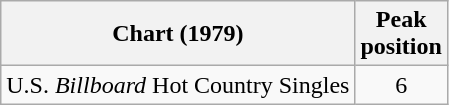<table class="wikitable sortable">
<tr>
<th align="left">Chart (1979)</th>
<th align="center">Peak<br>position</th>
</tr>
<tr>
<td align="left">U.S. <em>Billboard</em> Hot Country Singles</td>
<td align="center">6</td>
</tr>
</table>
